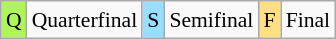<table class="wikitable" style="margin:0.5em auto; font-size:90%; line-height:1.25em;">
<tr>
<td bgcolor="#AFF55B" align=center>Q</td>
<td>Quarterfinal</td>
<td bgcolor="#97DEFF" align=center>S</td>
<td>Semifinal</td>
<td bgcolor="#FFDF80" align=center>F</td>
<td>Final</td>
</tr>
</table>
